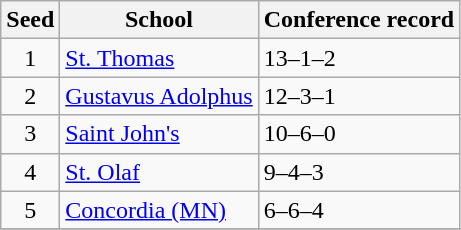<table class="wikitable">
<tr>
<th>Seed</th>
<th>School</th>
<th>Conference record</th>
</tr>
<tr>
<td align=center>1</td>
<td><a href='#'>St. Thomas</a></td>
<td>13–1–2</td>
</tr>
<tr>
<td align=center>2</td>
<td><a href='#'>Gustavus Adolphus</a></td>
<td>12–3–1</td>
</tr>
<tr>
<td align=center>3</td>
<td><a href='#'>Saint John's</a></td>
<td>10–6–0</td>
</tr>
<tr>
<td align=center>4</td>
<td><a href='#'>St. Olaf</a></td>
<td>9–4–3</td>
</tr>
<tr>
<td align=center>5</td>
<td><a href='#'>Concordia (MN)</a></td>
<td>6–6–4</td>
</tr>
<tr>
</tr>
</table>
